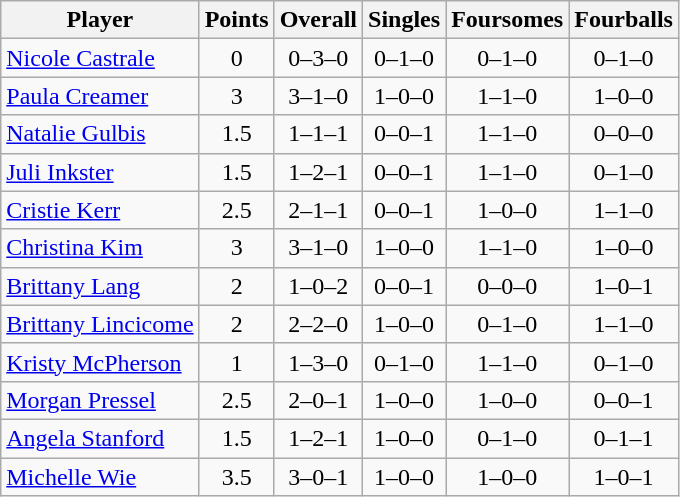<table class="wikitable sortable" style="text-align:center">
<tr>
<th>Player</th>
<th>Points</th>
<th>Overall</th>
<th>Singles</th>
<th>Foursomes</th>
<th>Fourballs</th>
</tr>
<tr>
<td align=left><a href='#'>Nicole Castrale</a></td>
<td>0</td>
<td>0–3–0</td>
<td>0–1–0</td>
<td>0–1–0</td>
<td>0–1–0</td>
</tr>
<tr>
<td align=left><a href='#'>Paula Creamer</a></td>
<td>3</td>
<td>3–1–0</td>
<td>1–0–0</td>
<td>1–1–0</td>
<td>1–0–0</td>
</tr>
<tr>
<td align=left><a href='#'>Natalie Gulbis</a></td>
<td>1.5</td>
<td>1–1–1</td>
<td>0–0–1</td>
<td>1–1–0</td>
<td>0–0–0</td>
</tr>
<tr>
<td align=left><a href='#'>Juli Inkster</a></td>
<td>1.5</td>
<td>1–2–1</td>
<td>0–0–1</td>
<td>1–1–0</td>
<td>0–1–0</td>
</tr>
<tr>
<td align=left><a href='#'>Cristie Kerr</a></td>
<td>2.5</td>
<td>2–1–1</td>
<td>0–0–1</td>
<td>1–0–0</td>
<td>1–1–0</td>
</tr>
<tr>
<td align=left><a href='#'>Christina Kim</a></td>
<td>3</td>
<td>3–1–0</td>
<td>1–0–0</td>
<td>1–1–0</td>
<td>1–0–0</td>
</tr>
<tr>
<td align=left><a href='#'>Brittany Lang</a></td>
<td>2</td>
<td>1–0–2</td>
<td>0–0–1</td>
<td>0–0–0</td>
<td>1–0–1</td>
</tr>
<tr>
<td align=left><a href='#'>Brittany Lincicome</a></td>
<td>2</td>
<td>2–2–0</td>
<td>1–0–0</td>
<td>0–1–0</td>
<td>1–1–0</td>
</tr>
<tr>
<td align=left><a href='#'>Kristy McPherson</a></td>
<td>1</td>
<td>1–3–0</td>
<td>0–1–0</td>
<td>1–1–0</td>
<td>0–1–0</td>
</tr>
<tr>
<td align=left><a href='#'>Morgan Pressel</a></td>
<td>2.5</td>
<td>2–0–1</td>
<td>1–0–0</td>
<td>1–0–0</td>
<td>0–0–1</td>
</tr>
<tr>
<td align=left><a href='#'>Angela Stanford</a></td>
<td>1.5</td>
<td>1–2–1</td>
<td>1–0–0</td>
<td>0–1–0</td>
<td>0–1–1</td>
</tr>
<tr>
<td align=left><a href='#'>Michelle Wie</a></td>
<td>3.5</td>
<td>3–0–1</td>
<td>1–0–0</td>
<td>1–0–0</td>
<td>1–0–1</td>
</tr>
</table>
